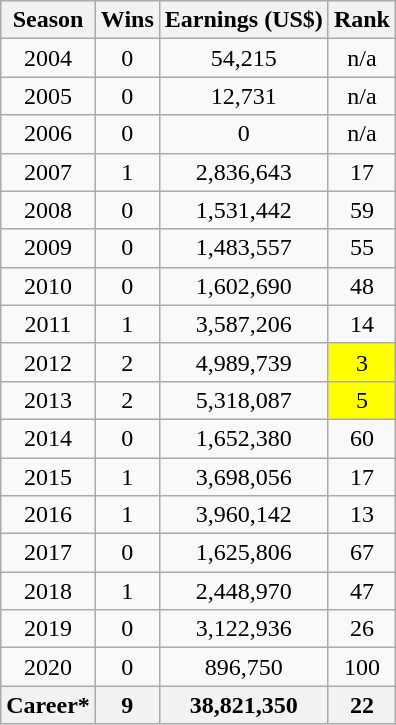<table class=wikitable style="text-align:center">
<tr>
<th>Season</th>
<th>Wins</th>
<th>Earnings (US$)</th>
<th>Rank</th>
</tr>
<tr>
<td>2004</td>
<td>0</td>
<td>54,215</td>
<td>n/a</td>
</tr>
<tr>
<td>2005</td>
<td>0</td>
<td>12,731</td>
<td>n/a</td>
</tr>
<tr>
<td>2006</td>
<td>0</td>
<td>0</td>
<td>n/a</td>
</tr>
<tr>
<td>2007</td>
<td>1</td>
<td>2,836,643</td>
<td>17</td>
</tr>
<tr>
<td>2008</td>
<td>0</td>
<td>1,531,442</td>
<td>59</td>
</tr>
<tr>
<td>2009</td>
<td>0</td>
<td>1,483,557</td>
<td>55</td>
</tr>
<tr>
<td>2010</td>
<td>0</td>
<td>1,602,690</td>
<td>48</td>
</tr>
<tr>
<td>2011</td>
<td>1</td>
<td>3,587,206</td>
<td>14</td>
</tr>
<tr>
<td>2012</td>
<td>2</td>
<td>4,989,739</td>
<td style="background:yellow;">3</td>
</tr>
<tr>
<td>2013</td>
<td>2</td>
<td>5,318,087</td>
<td style="background:yellow;">5</td>
</tr>
<tr>
<td>2014</td>
<td>0</td>
<td>1,652,380</td>
<td>60</td>
</tr>
<tr>
<td>2015</td>
<td>1</td>
<td>3,698,056</td>
<td>17</td>
</tr>
<tr>
<td>2016</td>
<td>1</td>
<td>3,960,142</td>
<td>13</td>
</tr>
<tr>
<td>2017</td>
<td>0</td>
<td>1,625,806</td>
<td>67</td>
</tr>
<tr>
<td>2018</td>
<td>1</td>
<td>2,448,970</td>
<td>47</td>
</tr>
<tr>
<td>2019</td>
<td>0</td>
<td>3,122,936</td>
<td>26</td>
</tr>
<tr>
<td>2020</td>
<td>0</td>
<td>896,750</td>
<td>100</td>
</tr>
<tr>
<th>Career*</th>
<th>9</th>
<th>38,821,350</th>
<th>22</th>
</tr>
</table>
